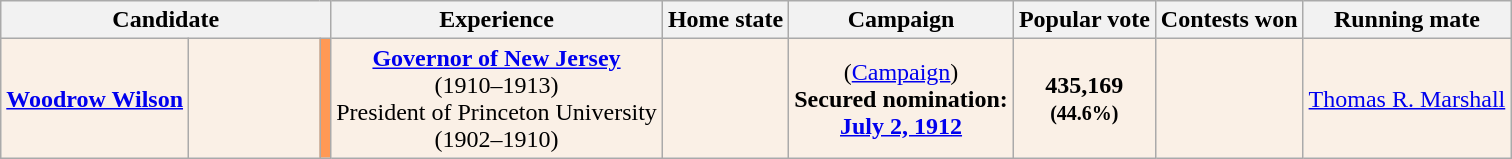<table class="wikitable sortable" style="text-align:center;">
<tr>
<th colspan="3">Candidate</th>
<th class="unsortable">Experience</th>
<th>Home state</th>
<th data-sort-type="date">Campaign</th>
<th>Popular vote</th>
<th>Contests won</th>
<th>Running mate</th>
</tr>
<tr style="background:linen;">
<th data-sort-="" scope="row" style="background:linen;"><a href='#'>Woodrow Wilson</a></th>
<td style="min-width:80px;"></td>
<td style="background:#ff9955;"></td>
<td><strong><a href='#'>Governor of New Jersey</a></strong><br>(1910–1913)<br>President of Princeton University<br>(1902–1910)</td>
<td></td>
<td>(<a href='#'>Campaign</a>)<br><strong>Secured nomination:</strong><br><strong><a href='#'>July 2, 1912</a></strong></td>
<td><strong>435,169</strong><br><small><strong>(44.6%)</strong></small></td>
<td></td>
<td><a href='#'>Thomas R. Marshall</a></td>
</tr>
</table>
